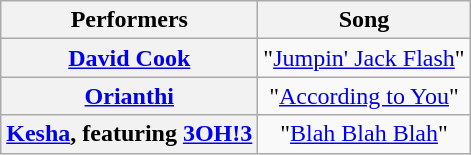<table class="wikitable" style="text-align:center;">
<tr>
<th scope="col">Performers</th>
<th scope="col">Song</th>
</tr>
<tr>
<th scope="row"><a href='#'>David Cook</a></th>
<td>"<a href='#'>Jumpin' Jack Flash</a>"</td>
</tr>
<tr>
<th scope="row"><a href='#'>Orianthi</a></th>
<td>"<a href='#'>According to You</a>"</td>
</tr>
<tr>
<th scope="row"><a href='#'>Kesha</a>, featuring <a href='#'>3OH!3</a></th>
<td>"<a href='#'>Blah Blah Blah</a>"</td>
</tr>
</table>
